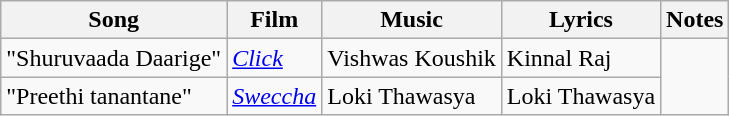<table class="wikitable sortable">
<tr>
<th>Song</th>
<th>Film</th>
<th>Music</th>
<th>Lyrics</th>
<th>Notes</th>
</tr>
<tr>
<td>"Shuruvaada Daarige"</td>
<td><em><a href='#'>Click</a></em></td>
<td>Vishwas Koushik</td>
<td>Kinnal Raj</td>
</tr>
<tr>
<td>"Preethi tanantane"</td>
<td><em><a href='#'>Sweccha</a></em></td>
<td>Loki Thawasya</td>
<td>Loki Thawasya</td>
</tr>
</table>
